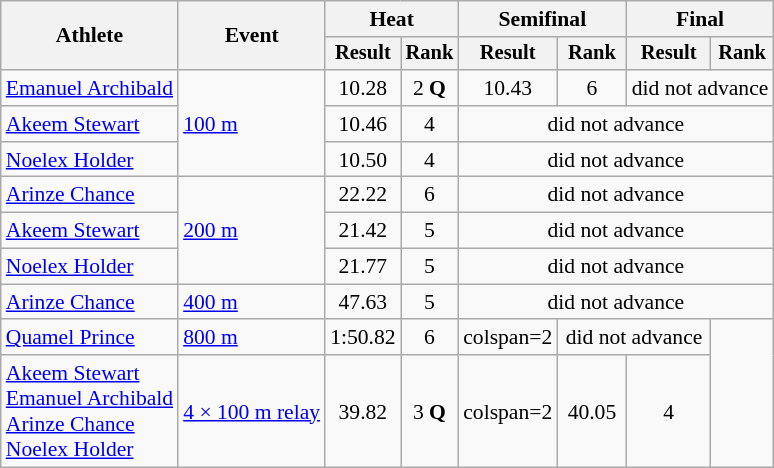<table class="wikitable" style="font-size:90%; text-align:center">
<tr>
<th rowspan=2>Athlete</th>
<th rowspan=2>Event</th>
<th colspan=2>Heat</th>
<th colspan=2>Semifinal</th>
<th colspan=2>Final</th>
</tr>
<tr style="font-size:95%">
<th>Result</th>
<th>Rank</th>
<th>Result</th>
<th>Rank</th>
<th>Result</th>
<th>Rank</th>
</tr>
<tr>
<td align=left><a href='#'>Emanuel Archibald</a></td>
<td align=left rowspan=3><a href='#'>100 m</a></td>
<td>10.28</td>
<td>2 <strong>Q</strong></td>
<td>10.43</td>
<td>6</td>
<td colspan=2>did not advance</td>
</tr>
<tr>
<td align=left><a href='#'>Akeem Stewart</a></td>
<td>10.46</td>
<td>4</td>
<td colspan=4>did not advance</td>
</tr>
<tr>
<td align=left><a href='#'>Noelex Holder</a></td>
<td>10.50</td>
<td>4</td>
<td colspan=4>did not advance</td>
</tr>
<tr>
<td align=left><a href='#'>Arinze Chance</a></td>
<td align=left rowspan=3><a href='#'>200 m</a></td>
<td>22.22</td>
<td>6</td>
<td colspan=4>did not advance</td>
</tr>
<tr>
<td align=left><a href='#'>Akeem Stewart</a></td>
<td>21.42</td>
<td>5</td>
<td colspan=4>did not advance</td>
</tr>
<tr>
<td align=left><a href='#'>Noelex Holder</a></td>
<td>21.77</td>
<td>5</td>
<td colspan=4>did not advance</td>
</tr>
<tr>
<td align=left><a href='#'>Arinze Chance</a></td>
<td align=left><a href='#'>400 m</a></td>
<td>47.63</td>
<td>5</td>
<td colspan=4>did not advance</td>
</tr>
<tr>
<td align=left><a href='#'>Quamel Prince</a></td>
<td align=left><a href='#'>800 m</a></td>
<td>1:50.82</td>
<td>6</td>
<td>colspan=2 </td>
<td colspan=2>did not advance</td>
</tr>
<tr>
<td align=left><a href='#'>Akeem Stewart</a><br><a href='#'>Emanuel Archibald</a><br><a href='#'>Arinze Chance</a><br><a href='#'>Noelex Holder</a></td>
<td align=left><a href='#'>4 × 100 m relay</a></td>
<td>39.82</td>
<td>3 <strong>Q</strong></td>
<td>colspan=2 </td>
<td>40.05</td>
<td>4</td>
</tr>
</table>
